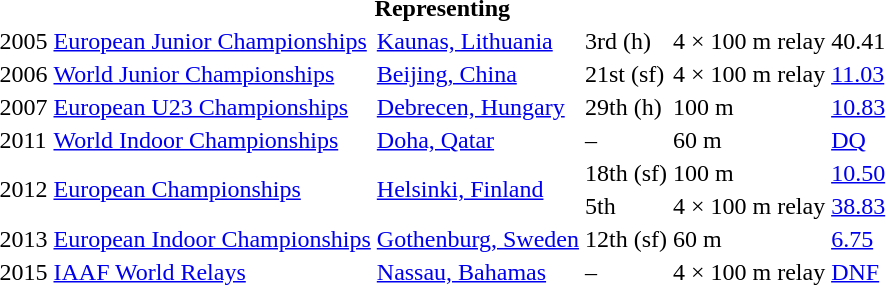<table>
<tr>
<th colspan="6">Representing </th>
</tr>
<tr>
<td>2005</td>
<td><a href='#'>European Junior Championships</a></td>
<td><a href='#'>Kaunas, Lithuania</a></td>
<td>3rd (h)</td>
<td>4 × 100 m relay</td>
<td>40.41</td>
</tr>
<tr>
<td>2006</td>
<td><a href='#'>World Junior Championships</a></td>
<td><a href='#'>Beijing, China</a></td>
<td>21st (sf)</td>
<td>4 × 100 m relay</td>
<td><a href='#'>11.03</a></td>
</tr>
<tr>
<td>2007</td>
<td><a href='#'>European U23 Championships</a></td>
<td><a href='#'>Debrecen, Hungary</a></td>
<td>29th (h)</td>
<td>100 m</td>
<td><a href='#'>10.83</a></td>
</tr>
<tr>
<td>2011</td>
<td><a href='#'>World Indoor Championships</a></td>
<td><a href='#'>Doha, Qatar</a></td>
<td>–</td>
<td>60 m</td>
<td><a href='#'>DQ</a></td>
</tr>
<tr>
<td rowspan=2>2012</td>
<td rowspan=2><a href='#'>European Championships</a></td>
<td rowspan=2><a href='#'>Helsinki, Finland</a></td>
<td>18th (sf)</td>
<td>100 m</td>
<td><a href='#'>10.50</a></td>
</tr>
<tr>
<td>5th</td>
<td>4 × 100 m relay</td>
<td><a href='#'>38.83</a></td>
</tr>
<tr>
<td>2013</td>
<td><a href='#'>European Indoor Championships</a></td>
<td><a href='#'>Gothenburg, Sweden</a></td>
<td>12th (sf)</td>
<td>60 m</td>
<td><a href='#'>6.75</a></td>
</tr>
<tr>
<td>2015</td>
<td><a href='#'>IAAF World Relays</a></td>
<td><a href='#'>Nassau, Bahamas</a></td>
<td>–</td>
<td>4 × 100 m relay</td>
<td><a href='#'>DNF</a></td>
</tr>
</table>
